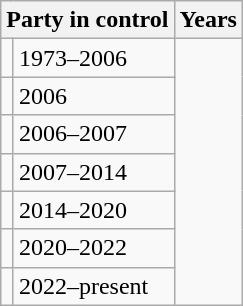<table class="wikitable">
<tr>
<th colspan=2>Party in control</th>
<th>Years</th>
</tr>
<tr>
<td></td>
<td>1973–2006</td>
</tr>
<tr>
<td></td>
<td>2006</td>
</tr>
<tr>
<td></td>
<td>2006–2007</td>
</tr>
<tr>
<td></td>
<td>2007–2014</td>
</tr>
<tr>
<td></td>
<td>2014–2020</td>
</tr>
<tr>
<td></td>
<td>2020–2022</td>
</tr>
<tr>
<td></td>
<td>2022–present</td>
</tr>
</table>
